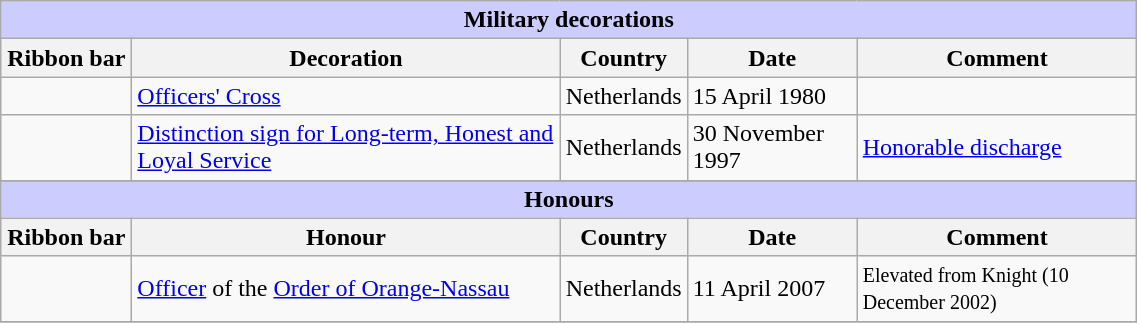<table class="wikitable" style="width:60%;">
<tr style="background:#ccf; text-align:center;">
<td colspan=5><strong>Military decorations</strong></td>
</tr>
<tr>
<th style="width:80px;">Ribbon bar</th>
<th>Decoration</th>
<th>Country</th>
<th>Date</th>
<th>Comment</th>
</tr>
<tr>
<td></td>
<td><a href='#'>Officers' Cross</a></td>
<td>Netherlands</td>
<td>15 April 1980</td>
<td></td>
</tr>
<tr>
<td></td>
<td><a href='#'>Distinction sign for Long-term, Honest and Loyal Service</a></td>
<td>Netherlands</td>
<td>30 November 1997</td>
<td><a href='#'>Honorable discharge</a></td>
</tr>
<tr>
</tr>
<tr style="background:#ccf; text-align:center;">
<td colspan=5><strong>Honours</strong></td>
</tr>
<tr>
<th style="width:80px;">Ribbon bar</th>
<th>Honour</th>
<th>Country</th>
<th>Date</th>
<th>Comment</th>
</tr>
<tr>
<td></td>
<td><a href='#'>Officer</a> of the <a href='#'>Order of Orange-Nassau</a></td>
<td>Netherlands</td>
<td>11 April 2007</td>
<td><small>Elevated from Knight (10 December 2002)</small></td>
</tr>
<tr>
</tr>
</table>
